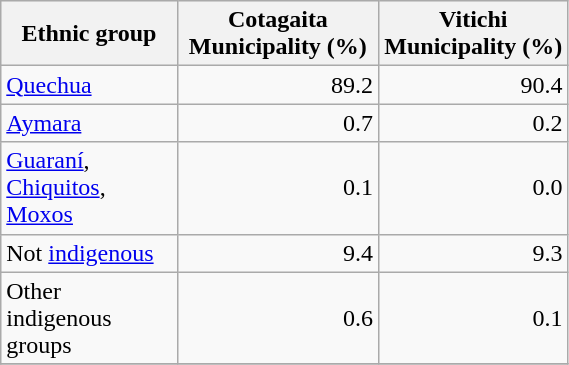<table class="wikitable" border="1" style="width:30%;" border="1">
<tr bgcolor=#EFEFEF>
<th><strong>Ethnic group</strong></th>
<th><strong>Cotagaita Municipality (%)</strong></th>
<th><strong>Vitichi Municipality (%)</strong></th>
</tr>
<tr>
<td><a href='#'>Quechua</a></td>
<td align="right">89.2</td>
<td align="right">90.4</td>
</tr>
<tr>
<td><a href='#'>Aymara</a></td>
<td align="right">0.7</td>
<td align="right">0.2</td>
</tr>
<tr>
<td><a href='#'>Guaraní</a>, <a href='#'>Chiquitos</a>, <a href='#'>Moxos</a></td>
<td align="right">0.1</td>
<td align="right">0.0</td>
</tr>
<tr>
<td>Not <a href='#'>indigenous</a></td>
<td align="right">9.4</td>
<td align="right">9.3</td>
</tr>
<tr>
<td>Other indigenous groups</td>
<td align="right">0.6</td>
<td align="right">0.1</td>
</tr>
<tr>
</tr>
</table>
